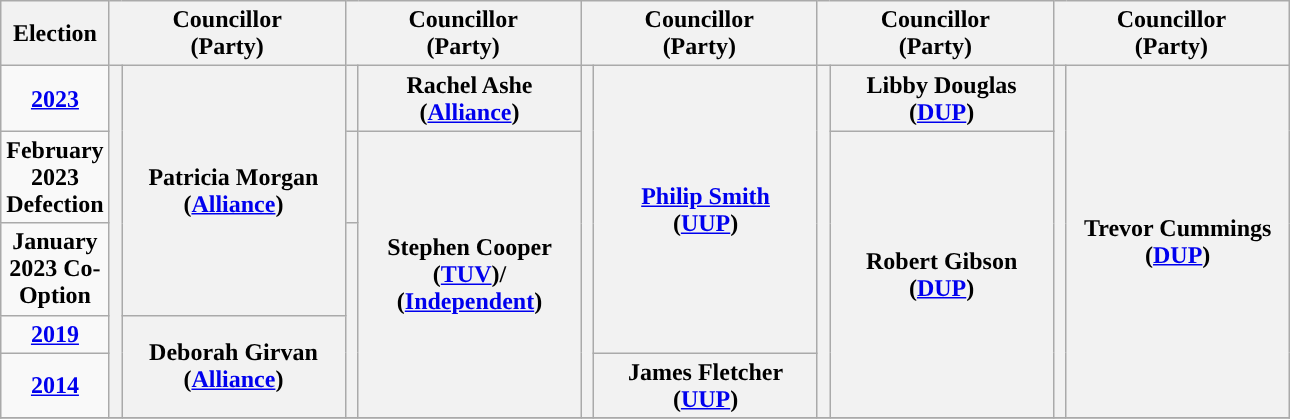<table class="wikitable" style="text-align:center">
<tr>
<th scope="col" width="50">Election</th>
<th scope="col" width="150" colspan = "2">Councillor<br> (Party)</th>
<th scope="col" width="150" colspan = "2">Councillor<br> (Party)</th>
<th scope="col" width="150" colspan = "2">Councillor<br> (Party)</th>
<th scope="col" width="150" colspan = "2">Councillor<br> (Party)</th>
<th scope="col" width="150" colspan = "2">Councillor<br> (Party)</th>
</tr>
<tr>
<td><strong><a href='#'>2023</a></strong></td>
<th rowspan="5" width="1" style="background-color: "></th>
<th rowspan = "3">Patricia Morgan <br> (<a href='#'>Alliance</a>)</th>
<th rowspan="1" width="1" style="background-color: "></th>
<th rowspan = "1">Rachel Ashe <br> (<a href='#'>Alliance</a>)</th>
<th rowspan="5" width="1" style="background-color: "></th>
<th rowspan = "4"><a href='#'>Philip Smith</a> <br> (<a href='#'>UUP</a>)</th>
<th rowspan="5" width="1" style="background-color: "></th>
<th rowspan = "1">Libby Douglas <br> (<a href='#'>DUP</a>)</th>
<th rowspan="5" width="1" style="background-color: "></th>
<th rowspan = "5">Trevor Cummings <br> (<a href='#'>DUP</a>)</th>
</tr>
<tr>
<td><strong>February 2023 Defection</strong></td>
<th rowspan="1" width="1" style="background-color: "></th>
<th rowspan = "4">Stephen Cooper <br> (<a href='#'>TUV</a>)/ <br> (<a href='#'>Independent</a>)</th>
<th rowspan = "4">Robert Gibson <br> (<a href='#'>DUP</a>)</th>
</tr>
<tr>
<td><strong>January 2023 Co-Option</strong></td>
<th rowspan="3" width="1" style="background-color: "></th>
</tr>
<tr>
<td><strong><a href='#'>2019</a></strong></td>
<th rowspan = "2">Deborah Girvan <br> (<a href='#'>Alliance</a>)</th>
</tr>
<tr>
<td><strong><a href='#'>2014</a></strong></td>
<th rowspan = "1">James Fletcher <br> (<a href='#'>UUP</a>)</th>
</tr>
<tr>
</tr>
</table>
